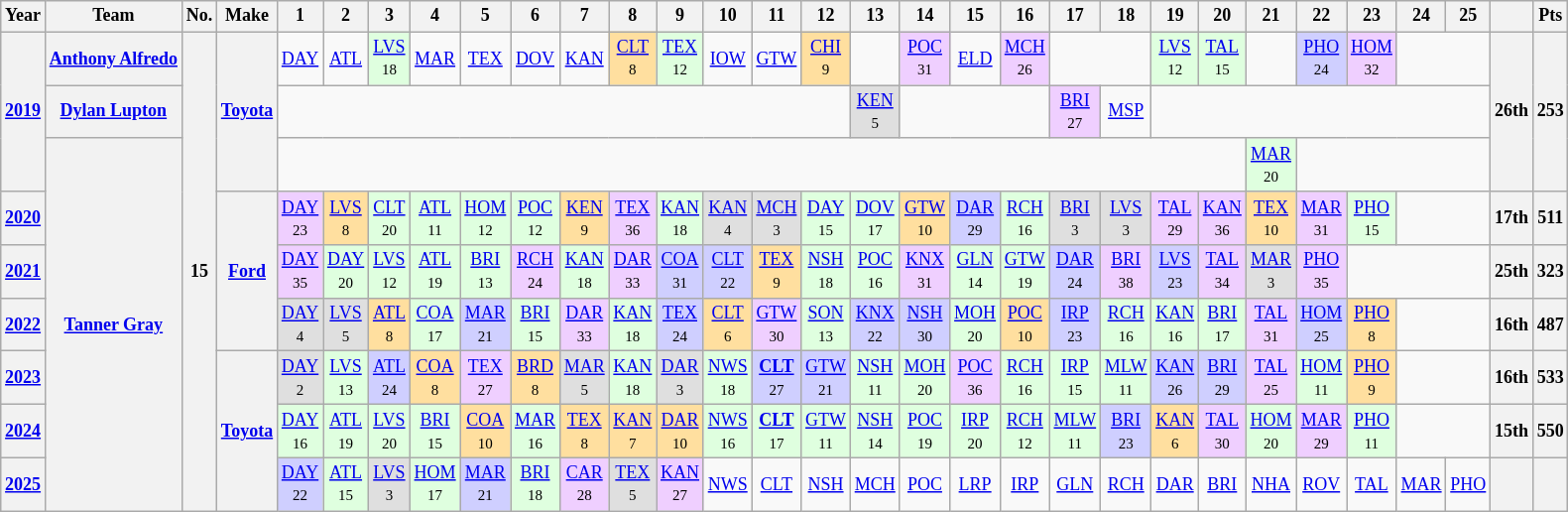<table class="wikitable" style="text-align:center; font-size:75%">
<tr>
<th>Year</th>
<th>Team</th>
<th>No.</th>
<th>Make</th>
<th>1</th>
<th>2</th>
<th>3</th>
<th>4</th>
<th>5</th>
<th>6</th>
<th>7</th>
<th>8</th>
<th>9</th>
<th>10</th>
<th>11</th>
<th>12</th>
<th>13</th>
<th>14</th>
<th>15</th>
<th>16</th>
<th>17</th>
<th>18</th>
<th>19</th>
<th>20</th>
<th>21</th>
<th>22</th>
<th>23</th>
<th>24</th>
<th>25</th>
<th></th>
<th>Pts</th>
</tr>
<tr>
<th rowspan=3><a href='#'>2019</a></th>
<th><a href='#'>Anthony Alfredo</a></th>
<th rowspan="9">15</th>
<th rowspan=3><a href='#'>Toyota</a></th>
<td><a href='#'>DAY</a></td>
<td><a href='#'>ATL</a></td>
<td style="background:#DFFFDF;"><a href='#'>LVS</a><br><small>18</small></td>
<td><a href='#'>MAR</a></td>
<td><a href='#'>TEX</a></td>
<td><a href='#'>DOV</a></td>
<td><a href='#'>KAN</a></td>
<td style="background:#FFDF9F;"><a href='#'>CLT</a><br><small>8</small></td>
<td style="background:#DFFFDF;"><a href='#'>TEX</a><br><small>12</small></td>
<td><a href='#'>IOW</a></td>
<td><a href='#'>GTW</a></td>
<td style="background:#FFDF9F;"><a href='#'>CHI</a><br><small>9</small></td>
<td></td>
<td style="background:#EFCFFF;"><a href='#'>POC</a><br><small>31</small></td>
<td><a href='#'>ELD</a></td>
<td style="background:#EFCFFF;"><a href='#'>MCH</a><br><small>26</small></td>
<td colspan=2></td>
<td style="background:#DFFFDF;"><a href='#'>LVS</a><br><small>12</small></td>
<td style="background:#DFFFDF;"><a href='#'>TAL</a><br><small>15</small></td>
<td></td>
<td style="background:#CFCFFF;"><a href='#'>PHO</a><br><small>24</small></td>
<td style="background:#EFCFFF;"><a href='#'>HOM</a><br><small>32</small></td>
<td colspan=2></td>
<th rowspan=3>26th</th>
<th rowspan=3>253</th>
</tr>
<tr>
<th><a href='#'>Dylan Lupton</a></th>
<td colspan=12></td>
<td style="background:#DFDFDF;"><a href='#'>KEN</a><br><small>5</small></td>
<td colspan=3></td>
<td style="background:#EFCFFF;"><a href='#'>BRI</a><br><small>27</small></td>
<td><a href='#'>MSP</a></td>
<td colspan=7></td>
</tr>
<tr>
<th rowspan="7"><a href='#'>Tanner Gray</a></th>
<td colspan=20></td>
<td style="background:#DFFFDF;"><a href='#'>MAR</a><br><small>20</small></td>
<td colspan=4></td>
</tr>
<tr>
<th><a href='#'>2020</a></th>
<th Rowspan=3><a href='#'>Ford</a></th>
<td style="background:#EFCFFF;"><a href='#'>DAY</a><br><small>23</small></td>
<td style="background:#FFDF9F;"><a href='#'>LVS</a><br><small>8</small></td>
<td style="background:#DFFFDF;"><a href='#'>CLT</a><br><small>20</small></td>
<td style="background:#DFFFDF;"><a href='#'>ATL</a><br><small>11</small></td>
<td style="background:#DFFFDF;"><a href='#'>HOM</a><br><small>12</small></td>
<td style="background:#DFFFDF;"><a href='#'>POC</a><br><small>12</small></td>
<td style="background:#FFDF9F;"><a href='#'>KEN</a><br><small>9</small></td>
<td style="background:#EFCFFF;"><a href='#'>TEX</a><br><small>36</small></td>
<td style="background:#DFFFDF;"><a href='#'>KAN</a><br><small>18</small></td>
<td style="background:#DFDFDF;"><a href='#'>KAN</a><br><small>4</small></td>
<td style="background:#DFDFDF;"><a href='#'>MCH</a><br><small>3</small></td>
<td style="background:#DFFFDF;"><a href='#'>DAY</a><br><small>15</small></td>
<td style="background:#DFFFDF;"><a href='#'>DOV</a><br><small>17</small></td>
<td style="background:#FFDF9F;"><a href='#'>GTW</a><br><small>10</small></td>
<td style="background:#CFCFFF;"><a href='#'>DAR</a><br><small>29</small></td>
<td style="background:#DFFFDF;"><a href='#'>RCH</a><br><small>16</small></td>
<td style="background:#DFDFDF;"><a href='#'>BRI</a><br><small>3</small></td>
<td style="background:#DFDFDF;"><a href='#'>LVS</a><br><small>3</small></td>
<td style="background:#EFCFFF;"><a href='#'>TAL</a><br><small>29</small></td>
<td style="background:#EFCFFF;"><a href='#'>KAN</a><br><small>36</small></td>
<td style="background:#FFDF9F;"><a href='#'>TEX</a><br><small>10</small></td>
<td style="background:#EFCFFF;"><a href='#'>MAR</a><br><small>31</small></td>
<td style="background:#DFFFDF;"><a href='#'>PHO</a><br><small>15</small></td>
<td colspan=2></td>
<th>17th</th>
<th>511</th>
</tr>
<tr>
<th><a href='#'>2021</a></th>
<td style="background:#EFCFFF;"><a href='#'>DAY</a><br><small>35</small></td>
<td style="background:#DFFFDF;"><a href='#'>DAY</a><br><small>20</small></td>
<td style="background:#DFFFDF;"><a href='#'>LVS</a><br><small>12</small></td>
<td style="background:#DFFFDF;"><a href='#'>ATL</a><br><small>19</small></td>
<td style="background:#DFFFDF;"><a href='#'>BRI</a><br><small>13</small></td>
<td style="background:#EFCFFF;"><a href='#'>RCH</a><br><small>24</small></td>
<td style="background:#DFFFDF;"><a href='#'>KAN</a><br><small>18</small></td>
<td style="background:#EFCFFF;"><a href='#'>DAR</a><br><small>33</small></td>
<td style="background:#CFCFFF;"><a href='#'>COA</a><br><small>31</small></td>
<td style="background:#CFCFFF;"><a href='#'>CLT</a><br><small>22</small></td>
<td style="background:#FFDF9F;"><a href='#'>TEX</a><br><small>9</small></td>
<td style="background:#DFFFDF;"><a href='#'>NSH</a><br><small>18</small></td>
<td style="background:#DFFFDF;"><a href='#'>POC</a><br><small>16</small></td>
<td style="background:#EFCFFF;"><a href='#'>KNX</a><br><small>31</small></td>
<td style="background:#DFFFDF;"><a href='#'>GLN</a><br><small>14</small></td>
<td style="background:#DFFFDF;"><a href='#'>GTW</a><br><small>19</small></td>
<td style="background:#CFCFFF;"><a href='#'>DAR</a><br><small>24</small></td>
<td style="background:#EFCFFF;"><a href='#'>BRI</a><br><small>38</small></td>
<td style="background:#CFCFFF;"><a href='#'>LVS</a><br><small>23</small></td>
<td style="background:#EFCFFF;"><a href='#'>TAL</a><br><small>34</small></td>
<td style="background:#DFDFDF;"><a href='#'>MAR</a><br><small>3</small></td>
<td style="background:#EFCFFF;"><a href='#'>PHO</a><br><small>35</small></td>
<td colspan=3></td>
<th>25th</th>
<th>323</th>
</tr>
<tr>
<th><a href='#'>2022</a></th>
<td style="background:#DFDFDF;"><a href='#'>DAY</a><br><small>4</small></td>
<td style="background:#DFDFDF;"><a href='#'>LVS</a><br><small>5</small></td>
<td style="background:#FFDF9F;"><a href='#'>ATL</a><br><small>8</small></td>
<td style="background:#DFFFDF;"><a href='#'>COA</a><br><small>17</small></td>
<td style="background:#CFCFFF;"><a href='#'>MAR</a><br><small>21</small></td>
<td style="background:#DFFFDF;"><a href='#'>BRI</a><br><small>15</small></td>
<td style="background:#EFCFFF;"><a href='#'>DAR</a><br><small>33</small></td>
<td style="background:#DFFFDF;"><a href='#'>KAN</a><br><small>18</small></td>
<td style="background:#CFCFFF;"><a href='#'>TEX</a><br><small>24</small></td>
<td style="background:#FFDF9F;"><a href='#'>CLT</a><br><small>6</small></td>
<td style="background:#EFCFFF;"><a href='#'>GTW</a><br><small>30</small></td>
<td style="background:#DFFFDF;"><a href='#'>SON</a><br><small>13</small></td>
<td style="background:#CFCFFF;"><a href='#'>KNX</a><br><small>22</small></td>
<td style="background:#CFCFFF;"><a href='#'>NSH</a><br><small>30</small></td>
<td style="background:#DFFFDF;"><a href='#'>MOH</a><br><small>20</small></td>
<td style="background:#FFDF9F;"><a href='#'>POC</a><br><small>10</small></td>
<td style="background:#CFCFFF;"><a href='#'>IRP</a><br><small>23</small></td>
<td style="background:#DFFFDF;"><a href='#'>RCH</a><br><small>16</small></td>
<td style="background:#DFFFDF;"><a href='#'>KAN</a><br><small>16</small></td>
<td style="background:#DFFFDF;"><a href='#'>BRI</a><br><small>17</small></td>
<td style="background:#EFCFFF;"><a href='#'>TAL</a><br><small>31</small></td>
<td style="background:#CFCFFF;"><a href='#'>HOM</a><br><small>25</small></td>
<td style="background:#FFDF9F;"><a href='#'>PHO</a><br><small>8</small></td>
<td colspan=2></td>
<th>16th</th>
<th>487</th>
</tr>
<tr>
<th><a href='#'>2023</a></th>
<th rowspan="3"><a href='#'>Toyota</a></th>
<td style="background:#DFDFDF;"><a href='#'>DAY</a><br><small>2</small></td>
<td style="background:#DFFFDF;"><a href='#'>LVS</a><br><small>13</small></td>
<td style="background:#CFCFFF;"><a href='#'>ATL</a><br><small>24</small></td>
<td style="background:#FFDF9F;"><a href='#'>COA</a><br><small>8</small></td>
<td style="background:#EFCFFF;"><a href='#'>TEX</a><br><small>27</small></td>
<td style="background:#FFDF9F;"><a href='#'>BRD</a><br><small>8</small></td>
<td style="background:#DFDFDF;"><a href='#'>MAR</a><br><small>5</small></td>
<td style="background:#DFFFDF;"><a href='#'>KAN</a><br><small>18</small></td>
<td style="background:#DFDFDF;"><a href='#'>DAR</a><br><small>3</small></td>
<td style="background:#DFFFDF;"><a href='#'>NWS</a><br><small>18</small></td>
<td style="background:#CFCFFF;"><strong><a href='#'>CLT</a></strong><br><small>27</small></td>
<td style="background:#CFCFFF;"><a href='#'>GTW</a><br><small>21</small></td>
<td style="background:#DFFFDF;"><a href='#'>NSH</a><br><small>11</small></td>
<td style="background:#DFFFDF;"><a href='#'>MOH</a> <br><small>20</small></td>
<td style="background:#EFCFFF;"><a href='#'>POC</a><br><small>36</small></td>
<td style="background:#DFFFDF;"><a href='#'>RCH</a><br><small>16</small></td>
<td style="background:#DFFFDF;"><a href='#'>IRP</a><br><small>15</small></td>
<td style="background:#DFFFDF;"><a href='#'>MLW</a><br><small>11</small></td>
<td style="background:#CFCFFF;"><a href='#'>KAN</a><br><small>26</small></td>
<td style="background:#CFCFFF;"><a href='#'>BRI</a><br><small>29</small></td>
<td style="background:#EFCFFF;"><a href='#'>TAL</a><br><small>25</small></td>
<td style="background:#DFFFDF;"><a href='#'>HOM</a><br><small>11</small></td>
<td style="background:#FFDF9F;"><a href='#'>PHO</a><br><small>9</small></td>
<td colspan=2></td>
<th>16th</th>
<th>533</th>
</tr>
<tr>
<th><a href='#'>2024</a></th>
<td style="background:#DFFFDF;"><a href='#'>DAY</a><br><small>16</small></td>
<td style="background:#DFFFDF;"><a href='#'>ATL</a><br><small>19</small></td>
<td style="background:#DFFFDF;"><a href='#'>LVS</a><br><small>20</small></td>
<td style="background:#DFFFDF;"><a href='#'>BRI</a><br><small>15</small></td>
<td style="background:#FFDF9F;"><a href='#'>COA</a><br><small>10</small></td>
<td style="background:#DFFFDF;"><a href='#'>MAR</a><br><small>16</small></td>
<td style="background:#FFDF9F;"><a href='#'>TEX</a><br><small>8</small></td>
<td style="background:#FFDF9F;"><a href='#'>KAN</a><br><small>7</small></td>
<td style="background:#FFDF9F;"><a href='#'>DAR</a><br><small>10</small></td>
<td style="background:#DFFFDF;"><a href='#'>NWS</a><br><small>16</small></td>
<td style="background:#DFFFDF;"><strong><a href='#'>CLT</a></strong><br><small>17</small></td>
<td style="background:#DFFFDF;"><a href='#'>GTW</a><br><small>11</small></td>
<td style="background:#DFFFDF;"><a href='#'>NSH</a><br><small>14</small></td>
<td style="background:#DFFFDF;"><a href='#'>POC</a><br><small>19</small></td>
<td style="background:#DFFFDF;"><a href='#'>IRP</a><br><small>20</small></td>
<td style="background:#DFFFDF;"><a href='#'>RCH</a><br><small>12</small></td>
<td style="background:#DFFFDF;"><a href='#'>MLW</a><br><small>11</small></td>
<td style="background:#CFCFFF;"><a href='#'>BRI</a><br><small>23</small></td>
<td style="background:#FFDF9F;"><a href='#'>KAN</a><br><small>6</small></td>
<td style="background:#EFCFFF;"><a href='#'>TAL</a><br><small>30</small></td>
<td style="background:#DFFFDF;"><a href='#'>HOM</a><br><small>20</small></td>
<td style="background:#EFCFFF;"><a href='#'>MAR</a><br><small>29</small></td>
<td style="background:#DFFFDF;"><a href='#'>PHO</a><br><small>11</small></td>
<td colspan=2></td>
<th>15th</th>
<th>550</th>
</tr>
<tr>
<th><a href='#'>2025</a></th>
<td style="background:#CFCFFF;"><a href='#'>DAY</a><br><small>22</small></td>
<td style="background:#DFFFDF;"><a href='#'>ATL</a><br><small>15</small></td>
<td style="background:#DFDFDF;"><a href='#'>LVS</a><br><small>3</small></td>
<td style="background:#DFFFDF;"><a href='#'>HOM</a><br><small>17</small></td>
<td style="background:#CFCFFF;"><a href='#'>MAR</a><br><small>21</small></td>
<td style="background:#DFFFDF;"><a href='#'>BRI</a><br><small>18</small></td>
<td style="background:#EFCFFF;"><a href='#'>CAR</a><br><small>28</small></td>
<td style="background:#DFDFDF;"><a href='#'>TEX</a><br><small>5</small></td>
<td style="background:#EFCFFF;"><a href='#'>KAN</a><br><small>27</small></td>
<td><a href='#'>NWS</a></td>
<td><a href='#'>CLT</a></td>
<td><a href='#'>NSH</a></td>
<td><a href='#'>MCH</a></td>
<td><a href='#'>POC</a></td>
<td><a href='#'>LRP</a></td>
<td><a href='#'>IRP</a></td>
<td><a href='#'>GLN</a></td>
<td><a href='#'>RCH</a></td>
<td><a href='#'>DAR</a></td>
<td><a href='#'>BRI</a></td>
<td><a href='#'>NHA</a></td>
<td><a href='#'>ROV</a></td>
<td><a href='#'>TAL</a></td>
<td><a href='#'>MAR</a></td>
<td><a href='#'>PHO</a></td>
<th></th>
<th></th>
</tr>
</table>
